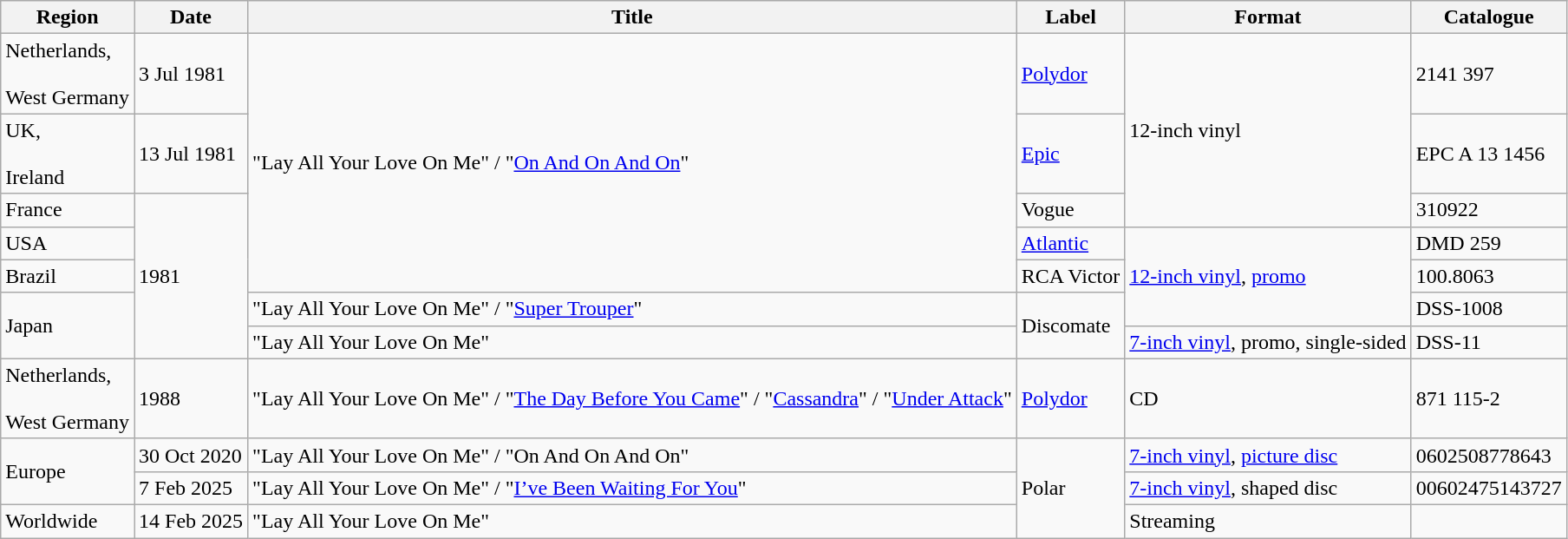<table class="wikitable">
<tr>
<th>Region</th>
<th>Date</th>
<th>Title</th>
<th>Label</th>
<th>Format</th>
<th>Catalogue</th>
</tr>
<tr>
<td>Netherlands,<br><br>West Germany</td>
<td>3 Jul 1981</td>
<td rowspan="5">"Lay All Your Love On Me" / "<a href='#'>On And On And On</a>"</td>
<td><a href='#'>Polydor</a></td>
<td rowspan="3">12-inch vinyl</td>
<td>2141 397</td>
</tr>
<tr>
<td>UK,<br><br>Ireland</td>
<td>13 Jul 1981</td>
<td><a href='#'>Epic</a></td>
<td>EPC A 13 1456</td>
</tr>
<tr>
<td>France</td>
<td rowspan="5">1981</td>
<td>Vogue</td>
<td>310922</td>
</tr>
<tr>
<td>USA</td>
<td><a href='#'>Atlantic</a></td>
<td rowspan="3"><a href='#'>12-inch vinyl</a>, <a href='#'>promo</a></td>
<td>DMD 259</td>
</tr>
<tr>
<td>Brazil</td>
<td>RCA Victor</td>
<td>100.8063</td>
</tr>
<tr>
<td rowspan="2">Japan</td>
<td>"Lay All Your Love On Me" / "<a href='#'>Super Trouper</a>"</td>
<td rowspan="2">Discomate</td>
<td>DSS-1008</td>
</tr>
<tr>
<td>"Lay All Your Love On Me"</td>
<td><a href='#'>7-inch vinyl</a>, promo, single-sided</td>
<td>DSS-11</td>
</tr>
<tr>
<td>Netherlands,<br><br>West Germany</td>
<td>1988</td>
<td>"Lay All Your Love On Me" / "<a href='#'>The Day Before You Came</a>" / "<a href='#'>Cassandra</a>" / "<a href='#'>Under Attack</a>"</td>
<td><a href='#'>Polydor</a></td>
<td>CD</td>
<td>871 115-2</td>
</tr>
<tr>
<td rowspan="2">Europe</td>
<td>30 Oct 2020</td>
<td>"Lay All Your Love On Me" / "On And On And On"</td>
<td rowspan="3">Polar</td>
<td><a href='#'>7-inch vinyl</a>, <a href='#'>picture disc</a></td>
<td>0602508778643</td>
</tr>
<tr>
<td>7 Feb 2025</td>
<td>"Lay All Your Love On Me" / "<a href='#'>I’ve Been Waiting For You</a>"</td>
<td><a href='#'>7-inch vinyl</a>, shaped disc</td>
<td>00602475143727</td>
</tr>
<tr>
<td>Worldwide</td>
<td>14 Feb 2025</td>
<td>"Lay All Your Love On Me"</td>
<td>Streaming</td>
<td></td>
</tr>
</table>
